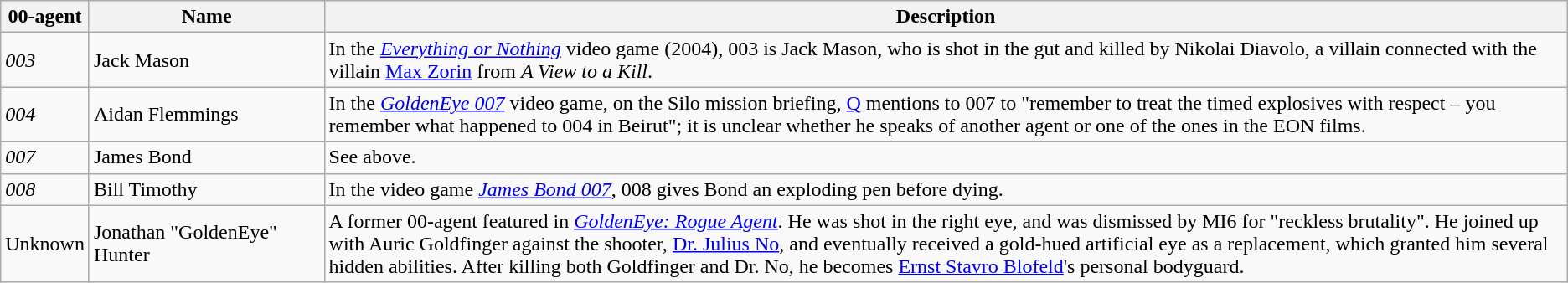<table class="wikitable">
<tr>
<th style="white-space:nowrap;">00-agent</th>
<th style="width:15%;">Name</th>
<th>Description</th>
</tr>
<tr>
<td><em>003</em></td>
<td>Jack Mason</td>
<td>In the <em><a href='#'>Everything or Nothing</a></em> video game (2004), 003 is Jack Mason, who is shot in the gut and killed by Nikolai Diavolo, a villain connected with the villain <a href='#'>Max Zorin</a> from <em>A View to a Kill</em>.</td>
</tr>
<tr>
<td><em>004</em></td>
<td>Aidan Flemmings</td>
<td>In the <em><a href='#'>GoldenEye 007</a></em> video game, on the Silo mission briefing, <a href='#'>Q</a> mentions to 007 to "remember to treat the timed explosives with respect – you remember what happened to 004 in Beirut"; it is unclear whether he speaks of another agent or one of the ones in the EON films.</td>
</tr>
<tr>
<td><em>007</em></td>
<td>James Bond</td>
<td>See above.</td>
</tr>
<tr>
<td><em>008</em></td>
<td>Bill Timothy</td>
<td>In the video game <em><a href='#'>James Bond 007</a></em>, 008 gives Bond an exploding pen before dying.</td>
</tr>
<tr>
<td>Unknown</td>
<td>Jonathan "GoldenEye" Hunter</td>
<td>A former 00-agent featured in <em><a href='#'>GoldenEye: Rogue Agent</a></em>. He was shot in the right eye, and was dismissed by MI6 for "reckless brutality". He joined up with Auric Goldfinger against the shooter, <a href='#'>Dr. Julius No</a>, and eventually received a gold-hued artificial eye as a replacement, which granted him several hidden abilities. After killing both Goldfinger and Dr. No, he becomes <a href='#'>Ernst Stavro Blofeld</a>'s personal bodyguard.</td>
</tr>
</table>
